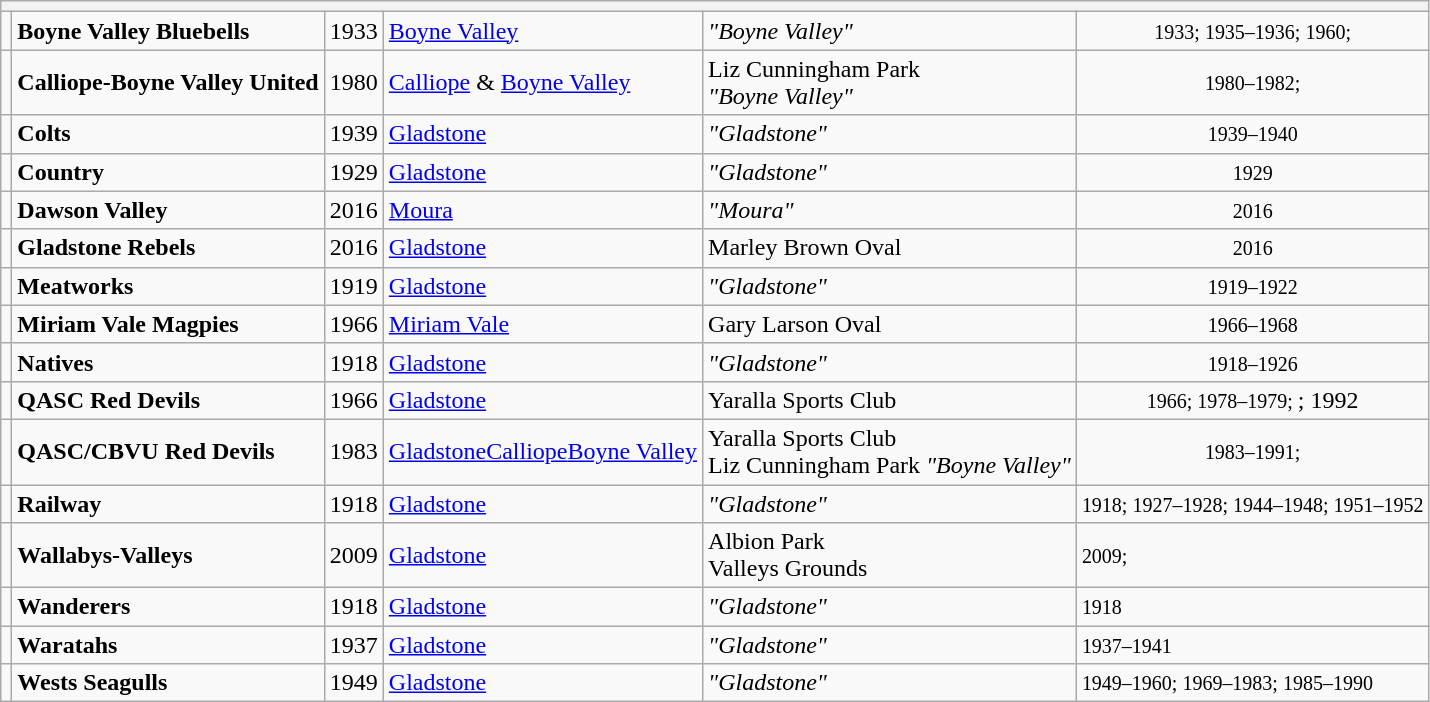<table class="wikitable mw-collapsible">
<tr>
<th colspan="6"></th>
</tr>
<tr>
<td></td>
<td><strong>Boyne Valley Bluebells</strong></td>
<td align="center">1933</td>
<td><a href='#'>Boyne Valley</a></td>
<td><em>"Boyne Valley"</em></td>
<td align="center"><small>1933; 1935–1936; 1960; </small></td>
</tr>
<tr>
<td><strong></strong></td>
<td><strong>Calliope-Boyne Valley United</strong></td>
<td align="center">1980</td>
<td><a href='#'>Calliope</a> & <a href='#'>Boyne Valley</a></td>
<td>Liz Cunningham Park<br><em>"Boyne Valley"</em></td>
<td align="center"><small>1980–1982; </small></td>
</tr>
<tr>
<td><strong></strong></td>
<td><strong>Colts</strong></td>
<td align="center">1939</td>
<td><a href='#'>Gladstone</a></td>
<td><em>"Gladstone"</em></td>
<td align="center"><small>1939–1940</small></td>
</tr>
<tr>
<td><strong></strong></td>
<td><strong>Country</strong></td>
<td align="center">1929</td>
<td><a href='#'>Gladstone</a></td>
<td><em>"Gladstone"</em></td>
<td align="center"><small>1929</small></td>
</tr>
<tr>
<td></td>
<td><strong>Dawson Valley</strong></td>
<td align="center">2016</td>
<td><a href='#'>Moura</a></td>
<td><em>"Moura"</em></td>
<td align="center"><small>2016</small></td>
</tr>
<tr>
<td></td>
<td><strong>Gladstone Rebels</strong></td>
<td align="center">2016</td>
<td><a href='#'>Gladstone</a></td>
<td>Marley Brown Oval</td>
<td align="center"><small>2016</small></td>
</tr>
<tr>
<td><strong></strong></td>
<td><strong>Meatworks</strong></td>
<td align="center">1919</td>
<td><a href='#'>Gladstone</a></td>
<td><em>"Gladstone"</em></td>
<td align="center"><small>1919–1922</small></td>
</tr>
<tr>
<td></td>
<td><strong>Miriam Vale Magpies</strong></td>
<td align="center">1966</td>
<td><a href='#'>Miriam Vale</a></td>
<td>Gary Larson Oval</td>
<td align="center"><small>1966–1968</small></td>
</tr>
<tr>
<td><strong></strong></td>
<td><strong>Natives</strong></td>
<td align="center">1918</td>
<td><a href='#'>Gladstone</a></td>
<td><em>"Gladstone"</em></td>
<td align="center"><small>1918–1926</small></td>
</tr>
<tr>
<td></td>
<td><strong>QASC Red Devils</strong> </td>
<td align="center">1966</td>
<td><a href='#'>Gladstone</a></td>
<td>Yaralla Sports Club</td>
<td align="center"><small>1966; 1978–1979; </small>; 1992</td>
</tr>
<tr>
<td></td>
<td><strong>QASC/CBVU Red Devils</strong> </td>
<td align="center">1983</td>
<td><a href='#'>Gladstone</a><a href='#'>Calliope</a><a href='#'>Boyne Valley</a></td>
<td>Yaralla Sports Club<br>Liz Cunningham Park
<em>"Boyne Valley"</em></td>
<td align="center"><small>1983–1991; </small></td>
</tr>
<tr>
<td><strong></strong></td>
<td><strong>Railway</strong></td>
<td align="center">1918</td>
<td><a href='#'>Gladstone</a></td>
<td><em>"Gladstone"</em></td>
<td align="center"><small>1918; 1927–1928; 1944–1948; 1951–1952</small></td>
</tr>
<tr>
<td><strong></strong></td>
<td><strong>Wallabys-Valleys</strong></td>
<td>2009</td>
<td><a href='#'>Gladstone</a></td>
<td>Albion Park<br>Valleys Grounds</td>
<td><small>2009; </small></td>
</tr>
<tr>
<td><strong></strong></td>
<td><strong>Wanderers</strong></td>
<td>1918</td>
<td><a href='#'>Gladstone</a></td>
<td><em>"Gladstone"</em></td>
<td><small>1918</small></td>
</tr>
<tr>
<td><strong></strong></td>
<td><strong>Waratahs</strong></td>
<td>1937</td>
<td><a href='#'>Gladstone</a></td>
<td><em>"Gladstone"</em></td>
<td><small>1937–1941</small></td>
</tr>
<tr>
<td></td>
<td><strong>Wests Seagulls</strong></td>
<td>1949</td>
<td><a href='#'>Gladstone</a></td>
<td><em>"Gladstone"</em></td>
<td><small>1949–1960; 1969–1983; 1985–1990</small></td>
</tr>
</table>
